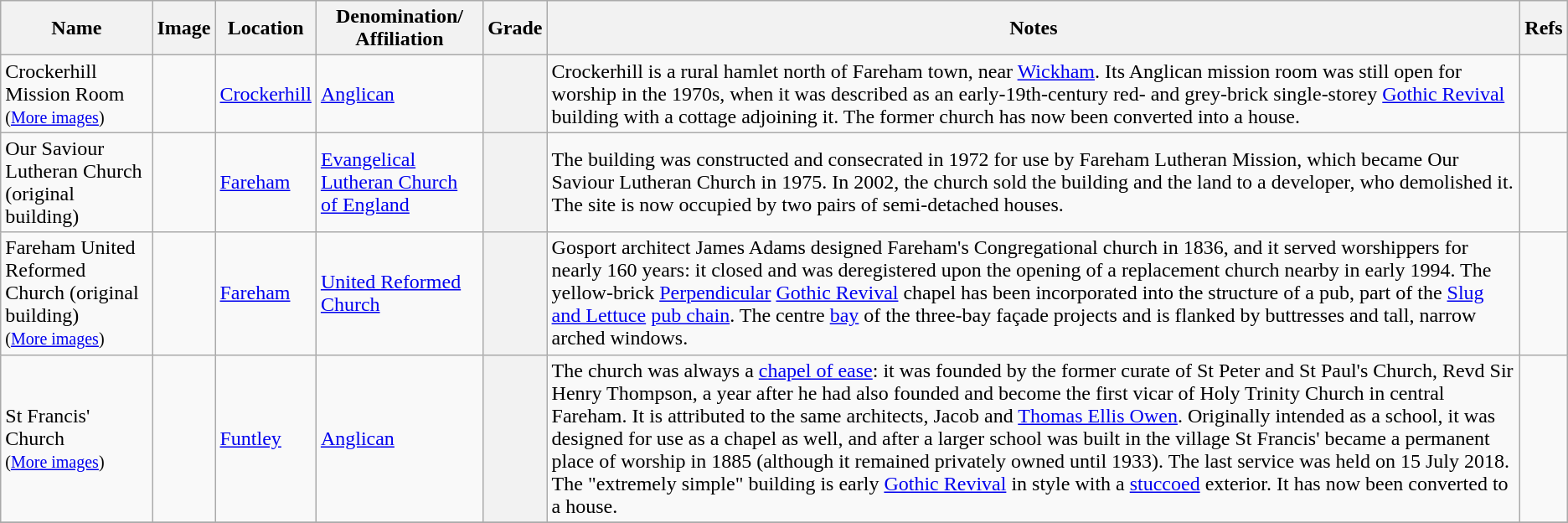<table class="wikitable sortable">
<tr>
<th align="center">Name</th>
<th align="center" class="unsortable">Image</th>
<th align="center">Location</th>
<th align="center">Denomination/<br>Affiliation</th>
<th align="center">Grade</th>
<th align="center" class="unsortable">Notes</th>
<th align="center" class="unsortable">Refs</th>
</tr>
<tr>
<td>Crockerhill Mission Room<br><small>(<a href='#'>More images</a>)</small></td>
<td></td>
<td><a href='#'>Crockerhill</a><br></td>
<td><a href='#'>Anglican</a></td>
<th></th>
<td>Crockerhill is a rural hamlet north of Fareham town, near <a href='#'>Wickham</a>.  Its Anglican mission room was still open for worship in the 1970s, when it was described as an early-19th-century red- and grey-brick single-storey <a href='#'>Gothic Revival</a> building with a cottage adjoining it.  The former church has now been converted into a house.</td>
<td></td>
</tr>
<tr>
<td>Our Saviour Lutheran Church (original building)</td>
<td><br></td>
<td><a href='#'>Fareham</a><br></td>
<td><a href='#'>Evangelical Lutheran Church of England</a></td>
<th align="center"></th>
<td>The building was constructed and consecrated in 1972 for use by Fareham Lutheran Mission, which became Our Saviour Lutheran Church in 1975. In 2002, the church sold the building and the land to a developer, who demolished it. The site is now occupied by two pairs of semi-detached houses.</td>
<td></td>
</tr>
<tr>
<td>Fareham United Reformed Church (original building)<br><small>(<a href='#'>More images</a>)</small></td>
<td></td>
<td><a href='#'>Fareham</a><br></td>
<td><a href='#'>United Reformed Church</a></td>
<th></th>
<td>Gosport architect James Adams designed Fareham's Congregational church in 1836, and it served worshippers for nearly 160 years: it closed and was deregistered upon the opening of a replacement church nearby in early 1994.  The yellow-brick <a href='#'>Perpendicular</a> <a href='#'>Gothic Revival</a> chapel has been incorporated into the structure of a pub, part of the <a href='#'>Slug and Lettuce</a> <a href='#'>pub chain</a>.  The centre <a href='#'>bay</a> of the three-bay façade projects and is flanked by buttresses and tall, narrow arched windows.</td>
<td><br><br></td>
</tr>
<tr>
<td>St Francis' Church<br><small>(<a href='#'>More images</a>)</small></td>
<td></td>
<td><a href='#'>Funtley</a><br></td>
<td><a href='#'>Anglican</a></td>
<th></th>
<td>The church was always a <a href='#'>chapel of ease</a>: it was founded by the former curate of St Peter and St Paul's Church, Revd Sir Henry Thompson, a year after he had also founded and become the first vicar of Holy Trinity Church in central Fareham.  It is attributed to the same architects, Jacob and <a href='#'>Thomas Ellis Owen</a>.  Originally intended as a school, it was designed for use as a chapel as well, and after a larger school was built in the village St Francis' became a permanent place of worship in 1885 (although it remained privately owned until 1933).  The last service was held on 15 July 2018.  The "extremely simple" building is early <a href='#'>Gothic Revival</a> in style with a <a href='#'>stuccoed</a> exterior. It has now been converted to a house.</td>
<td><br><br></td>
</tr>
<tr>
</tr>
</table>
